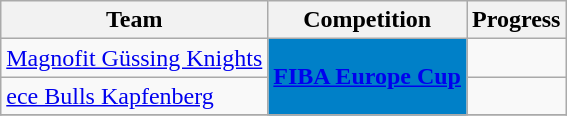<table class="wikitable sortable">
<tr>
<th>Team</th>
<th>Competition</th>
<th>Progress</th>
</tr>
<tr>
<td><a href='#'>Magnofit Güssing Knights</a></td>
<td rowspan="2" style="background-color:#0080C8;color:white;text-align:center"><strong><span><a href='#'>FIBA Europe Cup</a></span></strong></td>
<td></td>
</tr>
<tr>
<td><a href='#'>ece Bulls Kapfenberg</a></td>
<td></td>
</tr>
<tr>
</tr>
</table>
